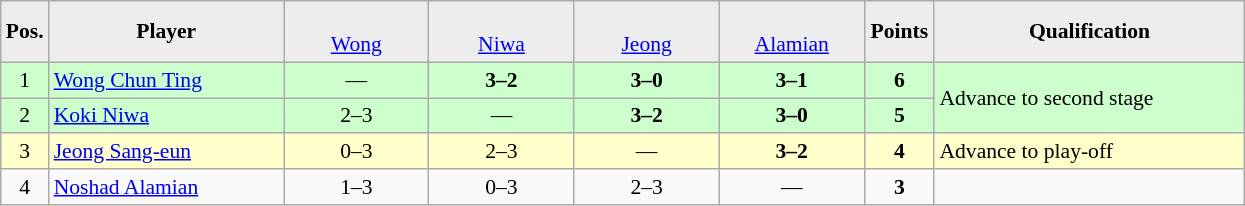<table class="wikitable" style="font-size:90%">
<tr style="text-align:center;">
<td style="background-color:#ededed;" width="20"><strong>Pos.</strong></td>
<td style="background-color:#ededed;" width="150"><strong>Player</strong></td>
<td style="background-color:#ededed;" width="90"><br><a href='#'>Wong</a></td>
<td style="background-color:#ededed;" width="90"><br><a href='#'>Niwa</a></td>
<td style="background-color:#ededed;" width="90"><br><a href='#'>Jeong</a></td>
<td style="background-color:#ededed;" width="90"><br><a href='#'>Alamian</a></td>
<td style="background-color:#ededed;" width="40"><strong>Points</strong></td>
<td style="background-color:#ededed;" width="200"><strong>Qualification</strong></td>
</tr>
<tr style="text-align:center;" bgcolor=ccffcc>
<td>1</td>
<td style="text-align:left;"> <a href='#'>Wong Chun Ting</a></td>
<td>—</td>
<td><strong>3–2</strong></td>
<td><strong>3–0</strong></td>
<td><strong>3–1</strong></td>
<td><strong>6</strong></td>
<td rowspan=2 style="text-align:left;">Advance to second stage</td>
</tr>
<tr style="text-align:center;" bgcolor=ccffcc>
<td>2</td>
<td style="text-align:left;"> <a href='#'>Koki Niwa</a></td>
<td>2–3</td>
<td>—</td>
<td><strong>3–2</strong></td>
<td><strong>3–0</strong></td>
<td><strong>5</strong></td>
</tr>
<tr style="text-align:center;" bgcolor=ffffcc>
<td>3</td>
<td style="text-align:left;"> <a href='#'>Jeong Sang-eun</a></td>
<td>0–3</td>
<td>2–3</td>
<td>—</td>
<td><strong>3–2</strong></td>
<td><strong>4</strong></td>
<td style="text-align:left;">Advance to play-off</td>
</tr>
<tr style="text-align:center;">
<td>4</td>
<td style="text-align:left;"> <a href='#'>Noshad Alamian</a></td>
<td>1–3</td>
<td>0–3</td>
<td>2–3</td>
<td>—</td>
<td><strong>3</strong></td>
<td></td>
</tr>
</table>
